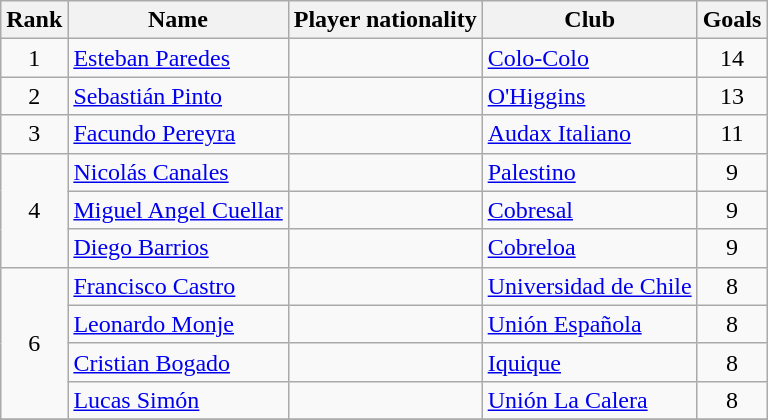<table class="wikitable" border="1">
<tr>
<th>Rank</th>
<th>Name</th>
<th>Player nationality</th>
<th>Club</th>
<th>Goals</th>
</tr>
<tr>
<td align=center rowspan=1>1</td>
<td><a href='#'>Esteban Paredes</a></td>
<td></td>
<td><a href='#'>Colo-Colo</a></td>
<td align=center>14</td>
</tr>
<tr>
<td align=center rowspan=1>2</td>
<td><a href='#'>Sebastián Pinto</a></td>
<td></td>
<td><a href='#'>O'Higgins</a></td>
<td align=center>13</td>
</tr>
<tr>
<td align=center rowspan=1>3</td>
<td><a href='#'>Facundo Pereyra</a></td>
<td></td>
<td><a href='#'>Audax Italiano</a></td>
<td align=center>11</td>
</tr>
<tr>
<td align=center rowspan=3>4</td>
<td><a href='#'>Nicolás Canales</a></td>
<td></td>
<td><a href='#'>Palestino</a></td>
<td align=center>9</td>
</tr>
<tr>
<td><a href='#'>Miguel Angel Cuellar</a></td>
<td></td>
<td><a href='#'>Cobresal</a></td>
<td align=center>9</td>
</tr>
<tr>
<td><a href='#'>Diego Barrios</a></td>
<td></td>
<td><a href='#'>Cobreloa</a></td>
<td align=center>9</td>
</tr>
<tr>
<td align=center rowspan=4>6</td>
<td><a href='#'>Francisco Castro</a></td>
<td></td>
<td><a href='#'>Universidad de Chile</a></td>
<td align=center>8</td>
</tr>
<tr>
<td><a href='#'>Leonardo Monje</a></td>
<td></td>
<td><a href='#'>Unión Española</a></td>
<td align=center>8</td>
</tr>
<tr>
<td><a href='#'>Cristian Bogado</a></td>
<td></td>
<td><a href='#'>Iquique</a></td>
<td align=center>8</td>
</tr>
<tr>
<td><a href='#'>Lucas Simón</a></td>
<td></td>
<td><a href='#'>Unión La Calera</a></td>
<td align=center>8</td>
</tr>
<tr>
</tr>
</table>
